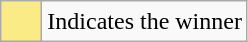<table class="wikitable">
<tr>
<td style="background:#FAEB86; height:20px; width:20px"></td>
<td>Indicates the winner</td>
</tr>
</table>
